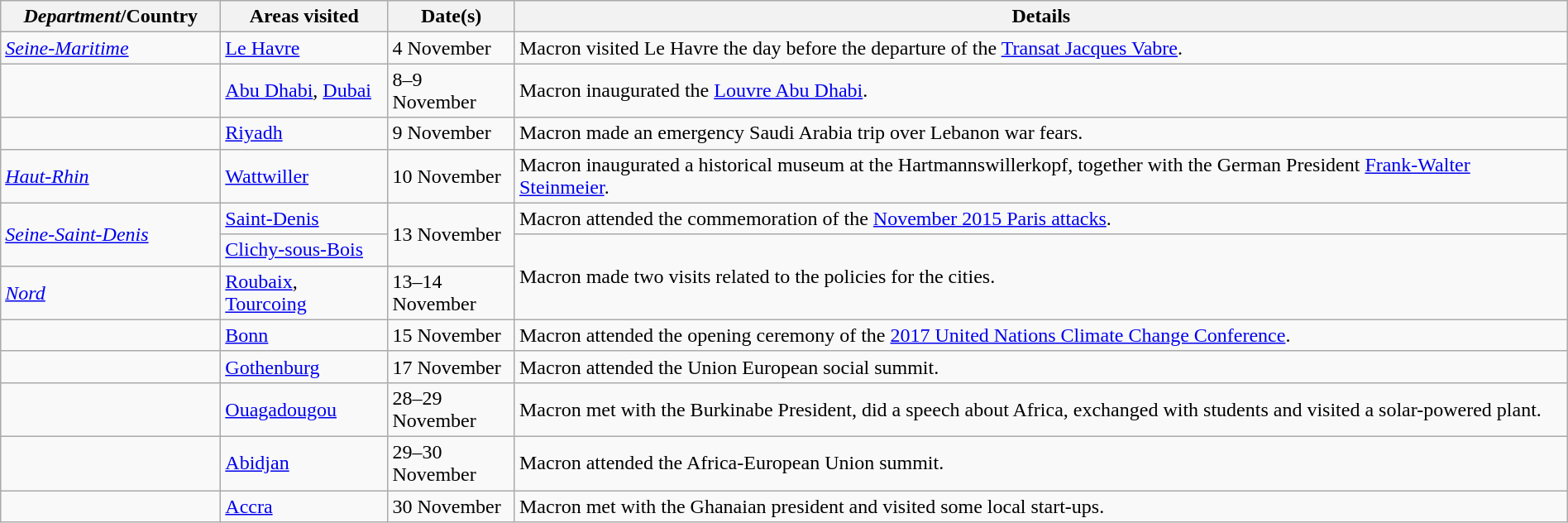<table class="wikitable sortable outercollapse" style="margin: 1em auto 1em auto">
<tr>
<th width=170><em>Department</em>/Country</th>
<th>Areas visited</th>
<th width=95>Date(s)</th>
<th>Details</th>
</tr>
<tr>
<td><em> <a href='#'>Seine-Maritime</a></em></td>
<td><a href='#'>Le Havre</a></td>
<td>4 November</td>
<td>Macron visited Le Havre the day before the departure of the <a href='#'>Transat Jacques Vabre</a>.</td>
</tr>
<tr>
<td></td>
<td><a href='#'>Abu Dhabi</a>, <a href='#'>Dubai</a></td>
<td>8–9 November</td>
<td>Macron inaugurated the <a href='#'>Louvre Abu Dhabi</a>.</td>
</tr>
<tr>
<td></td>
<td><a href='#'>Riyadh</a></td>
<td>9 November</td>
<td>Macron made an emergency Saudi Arabia trip over Lebanon war fears.</td>
</tr>
<tr>
<td> <em><a href='#'>Haut-Rhin</a></em></td>
<td><a href='#'>Wattwiller</a></td>
<td>10 November</td>
<td>Macron inaugurated a historical museum at the Hartmannswillerkopf, together with the German President <a href='#'>Frank-Walter Steinmeier</a>.</td>
</tr>
<tr>
<td rowspan="2"> <em><a href='#'>Seine-Saint-Denis</a></em></td>
<td><a href='#'>Saint-Denis</a></td>
<td rowspan="2">13 November</td>
<td>Macron attended the commemoration of the <a href='#'>November 2015 Paris attacks</a>.</td>
</tr>
<tr>
<td><a href='#'>Clichy-sous-Bois</a></td>
<td rowspan="2">Macron made two visits related to the policies for the cities.</td>
</tr>
<tr>
<td> <em><a href='#'>Nord</a></em></td>
<td><a href='#'>Roubaix</a>, <a href='#'>Tourcoing</a></td>
<td>13–14 November</td>
</tr>
<tr>
<td></td>
<td><a href='#'>Bonn</a></td>
<td>15 November</td>
<td>Macron attended the opening ceremony of the <a href='#'>2017 United Nations Climate Change Conference</a>.</td>
</tr>
<tr>
<td></td>
<td><a href='#'>Gothenburg</a></td>
<td>17 November</td>
<td>Macron attended the Union European social summit.</td>
</tr>
<tr>
<td></td>
<td><a href='#'>Ouagadougou</a></td>
<td>28–29 November</td>
<td>Macron met with the Burkinabe President, did a speech about Africa, exchanged with students and visited a solar-powered plant.</td>
</tr>
<tr>
<td></td>
<td><a href='#'>Abidjan</a></td>
<td>29–30 November</td>
<td>Macron attended the Africa-European Union summit.</td>
</tr>
<tr>
<td></td>
<td><a href='#'>Accra</a></td>
<td>30 November</td>
<td>Macron met with the Ghanaian president and visited some local start-ups.</td>
</tr>
</table>
